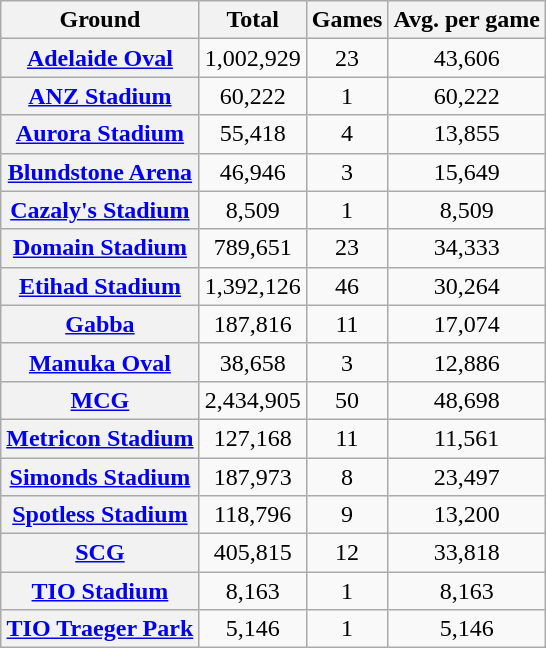<table class="wikitable plainrowheaders sortable" style="text-align:center;">
<tr>
<th>Ground</th>
<th>Total</th>
<th>Games</th>
<th>Avg. per game</th>
</tr>
<tr>
<th scope="row"><a href='#'>Adelaide Oval</a></th>
<td>1,002,929</td>
<td>23</td>
<td>43,606</td>
</tr>
<tr>
<th scope="row"><a href='#'>ANZ Stadium</a></th>
<td>60,222</td>
<td>1</td>
<td>60,222</td>
</tr>
<tr>
<th scope="row"><a href='#'>Aurora Stadium</a></th>
<td>55,418</td>
<td>4</td>
<td>13,855</td>
</tr>
<tr>
<th scope="row"><a href='#'>Blundstone Arena</a></th>
<td>46,946</td>
<td>3</td>
<td>15,649</td>
</tr>
<tr>
<th scope="row"><a href='#'>Cazaly's Stadium</a></th>
<td>8,509</td>
<td>1</td>
<td>8,509</td>
</tr>
<tr>
<th scope="row"><a href='#'>Domain Stadium</a></th>
<td>789,651</td>
<td>23</td>
<td>34,333</td>
</tr>
<tr>
<th scope="row"><a href='#'>Etihad Stadium</a></th>
<td>1,392,126</td>
<td>46</td>
<td>30,264</td>
</tr>
<tr>
<th scope="row"><a href='#'>Gabba</a></th>
<td>187,816</td>
<td>11</td>
<td>17,074</td>
</tr>
<tr>
<th scope="row"><a href='#'>Manuka Oval</a></th>
<td>38,658</td>
<td>3</td>
<td>12,886</td>
</tr>
<tr>
<th scope="row"><a href='#'>MCG</a></th>
<td>2,434,905</td>
<td>50</td>
<td>48,698</td>
</tr>
<tr>
<th scope="row"><a href='#'>Metricon Stadium</a></th>
<td>127,168</td>
<td>11</td>
<td>11,561</td>
</tr>
<tr>
<th scope="row"><a href='#'>Simonds Stadium</a></th>
<td>187,973</td>
<td>8</td>
<td>23,497</td>
</tr>
<tr>
<th scope="row"><a href='#'>Spotless Stadium</a></th>
<td>118,796</td>
<td>9</td>
<td>13,200</td>
</tr>
<tr>
<th scope="row"><a href='#'>SCG</a></th>
<td>405,815</td>
<td>12</td>
<td>33,818</td>
</tr>
<tr>
<th scope="row"><a href='#'>TIO Stadium</a></th>
<td>8,163</td>
<td>1</td>
<td>8,163</td>
</tr>
<tr>
<th scope="row"><a href='#'>TIO Traeger Park</a></th>
<td>5,146</td>
<td>1</td>
<td>5,146</td>
</tr>
</table>
